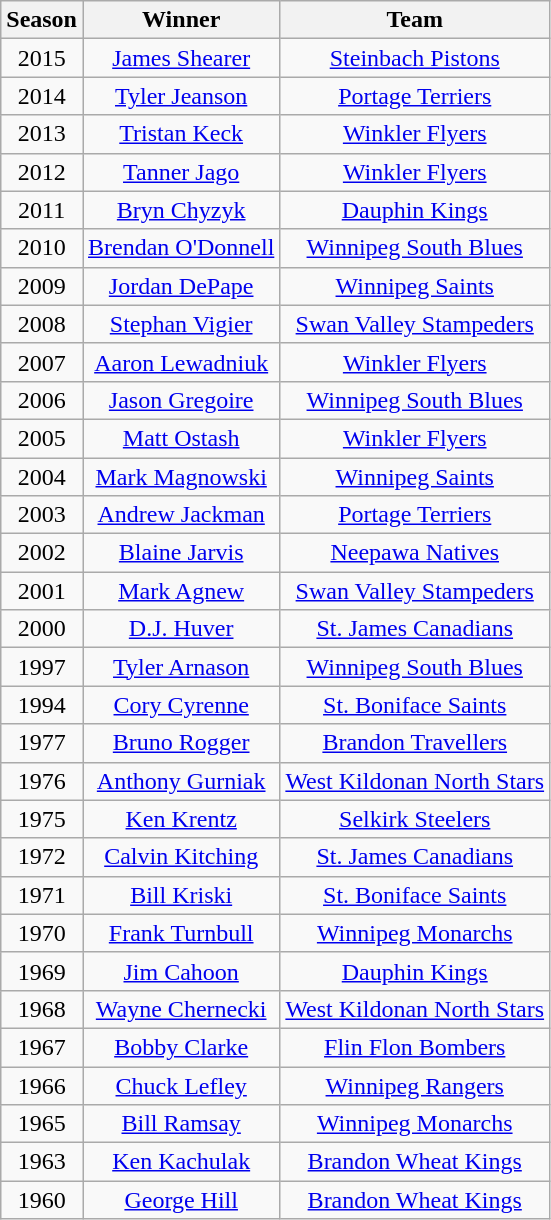<table class="wikitable" style="text-align:center">
<tr>
<th>Season</th>
<th>Winner</th>
<th>Team</th>
</tr>
<tr align="center">
<td>2015</td>
<td><a href='#'>James Shearer</a></td>
<td><a href='#'>Steinbach Pistons</a></td>
</tr>
<tr>
<td>2014</td>
<td><a href='#'>Tyler Jeanson</a></td>
<td><a href='#'>Portage Terriers</a></td>
</tr>
<tr>
<td>2013</td>
<td><a href='#'>Tristan Keck</a></td>
<td><a href='#'>Winkler Flyers</a></td>
</tr>
<tr>
<td>2012</td>
<td><a href='#'>Tanner Jago</a></td>
<td><a href='#'>Winkler Flyers</a></td>
</tr>
<tr>
<td>2011</td>
<td><a href='#'>Bryn Chyzyk</a></td>
<td><a href='#'>Dauphin Kings</a></td>
</tr>
<tr>
<td>2010</td>
<td><a href='#'>Brendan O'Donnell</a></td>
<td><a href='#'>Winnipeg South Blues</a></td>
</tr>
<tr>
<td>2009</td>
<td><a href='#'>Jordan DePape</a></td>
<td><a href='#'>Winnipeg Saints</a></td>
</tr>
<tr>
<td>2008</td>
<td><a href='#'>Stephan Vigier</a></td>
<td><a href='#'>Swan Valley Stampeders</a></td>
</tr>
<tr>
<td>2007</td>
<td><a href='#'>Aaron Lewadniuk</a></td>
<td><a href='#'>Winkler Flyers</a></td>
</tr>
<tr>
<td>2006</td>
<td><a href='#'>Jason Gregoire</a></td>
<td><a href='#'>Winnipeg South Blues</a></td>
</tr>
<tr>
<td>2005</td>
<td><a href='#'>Matt Ostash</a></td>
<td><a href='#'>Winkler Flyers</a></td>
</tr>
<tr>
<td>2004</td>
<td><a href='#'>Mark Magnowski</a></td>
<td><a href='#'>Winnipeg Saints</a></td>
</tr>
<tr>
<td>2003</td>
<td><a href='#'>Andrew Jackman</a></td>
<td><a href='#'>Portage Terriers</a></td>
</tr>
<tr>
<td>2002</td>
<td><a href='#'>Blaine Jarvis</a></td>
<td><a href='#'>Neepawa Natives</a></td>
</tr>
<tr>
<td>2001</td>
<td><a href='#'>Mark Agnew</a></td>
<td><a href='#'>Swan Valley Stampeders</a></td>
</tr>
<tr>
<td>2000</td>
<td><a href='#'>D.J. Huver</a></td>
<td><a href='#'>St. James Canadians</a></td>
</tr>
<tr>
<td>1997</td>
<td><a href='#'>Tyler Arnason</a></td>
<td><a href='#'>Winnipeg South Blues</a></td>
</tr>
<tr>
<td>1994</td>
<td><a href='#'>Cory Cyrenne</a></td>
<td><a href='#'>St. Boniface Saints</a></td>
</tr>
<tr>
<td>1977</td>
<td><a href='#'>Bruno Rogger</a></td>
<td><a href='#'>Brandon Travellers</a></td>
</tr>
<tr>
<td>1976</td>
<td><a href='#'>Anthony Gurniak</a></td>
<td><a href='#'>West Kildonan North Stars</a></td>
</tr>
<tr>
<td>1975</td>
<td><a href='#'>Ken Krentz</a></td>
<td><a href='#'>Selkirk Steelers</a></td>
</tr>
<tr>
<td>1972</td>
<td><a href='#'>Calvin Kitching</a></td>
<td><a href='#'>St. James Canadians</a></td>
</tr>
<tr>
<td>1971</td>
<td><a href='#'>Bill Kriski</a></td>
<td><a href='#'>St. Boniface Saints</a></td>
</tr>
<tr>
<td>1970</td>
<td><a href='#'>Frank Turnbull</a></td>
<td><a href='#'>Winnipeg Monarchs</a></td>
</tr>
<tr>
<td>1969</td>
<td><a href='#'>Jim Cahoon</a></td>
<td><a href='#'>Dauphin Kings</a></td>
</tr>
<tr>
<td>1968</td>
<td><a href='#'>Wayne Chernecki</a></td>
<td><a href='#'>West Kildonan North Stars</a></td>
</tr>
<tr>
<td>1967</td>
<td><a href='#'>Bobby Clarke</a></td>
<td><a href='#'>Flin Flon Bombers</a></td>
</tr>
<tr>
<td>1966</td>
<td><a href='#'>Chuck Lefley</a></td>
<td><a href='#'>Winnipeg Rangers</a></td>
</tr>
<tr>
<td>1965</td>
<td><a href='#'>Bill Ramsay</a></td>
<td><a href='#'>Winnipeg Monarchs</a></td>
</tr>
<tr>
<td>1963</td>
<td><a href='#'>Ken Kachulak</a></td>
<td><a href='#'>Brandon Wheat Kings</a></td>
</tr>
<tr>
<td>1960</td>
<td><a href='#'>George Hill</a></td>
<td><a href='#'>Brandon Wheat Kings</a></td>
</tr>
</table>
